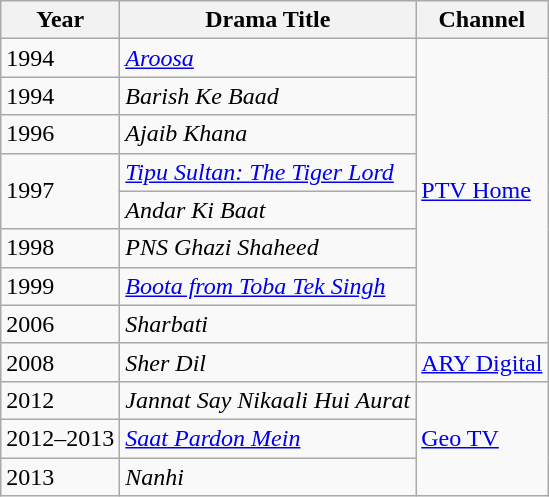<table class="wikitable">
<tr>
<th><strong>Year</strong></th>
<th><strong>Drama Title</strong></th>
<th><strong>Channel</strong></th>
</tr>
<tr>
<td>1994</td>
<td><em><a href='#'>Aroosa</a></em></td>
<td rowspan="8"><a href='#'>PTV Home</a></td>
</tr>
<tr>
<td>1994</td>
<td><em>Barish Ke Baad </em></td>
</tr>
<tr>
<td>1996</td>
<td><em>Ajaib Khana</em></td>
</tr>
<tr>
<td rowspan="2">1997</td>
<td><em><a href='#'>Tipu Sultan: The Tiger Lord</a></em></td>
</tr>
<tr>
<td><em>Andar Ki Baat</em></td>
</tr>
<tr>
<td>1998</td>
<td><em>PNS Ghazi Shaheed</em></td>
</tr>
<tr>
<td>1999</td>
<td><em><a href='#'>Boota from Toba Tek Singh</a></em></td>
</tr>
<tr>
<td>2006</td>
<td><em>Sharbati</em></td>
</tr>
<tr>
<td>2008</td>
<td><em>Sher Dil</em></td>
<td><a href='#'>ARY Digital</a></td>
</tr>
<tr>
<td>2012</td>
<td><em>Jannat Say Nikaali Hui Aurat</em></td>
<td rowspan="3"><a href='#'>Geo TV</a></td>
</tr>
<tr>
<td>2012–2013</td>
<td><em><a href='#'>Saat Pardon Mein</a> </em></td>
</tr>
<tr>
<td>2013</td>
<td><em>Nanhi</em></td>
</tr>
</table>
